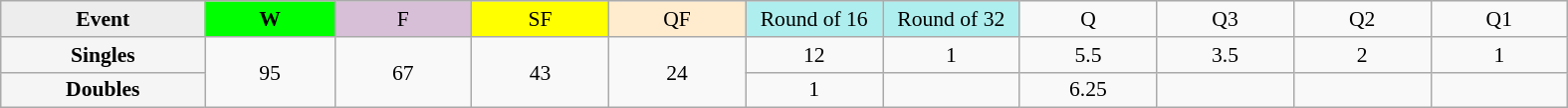<table class=wikitable style=font-size:90%;text-align:center>
<tr>
<td style="width:130px; background:#ededed;"><strong>Event</strong></td>
<td style="width:80px; background:lime;"><strong>W</strong></td>
<td style="width:85px; background:thistle;">F</td>
<td style="width:85px; background:#ff0;">SF</td>
<td style="width:85px; background:#ffebcd;">QF</td>
<td style="width:85px; background:#afeeee;">Round of 16</td>
<td style="width:85px; background:#afeeee;">Round of 32</td>
<td width=85>Q</td>
<td width=85>Q3</td>
<td width=85>Q2</td>
<td width=85>Q1</td>
</tr>
<tr>
<th style="background:#f5f5f5;">Singles</th>
<td rowspan=2>95</td>
<td rowspan=2>67</td>
<td rowspan=2>43</td>
<td rowspan=2>24</td>
<td>12</td>
<td>1</td>
<td>5.5</td>
<td>3.5</td>
<td>2</td>
<td>1</td>
</tr>
<tr>
<th style="background:#f5f5f5;">Doubles</th>
<td>1</td>
<td></td>
<td>6.25</td>
<td></td>
<td></td>
<td></td>
</tr>
</table>
